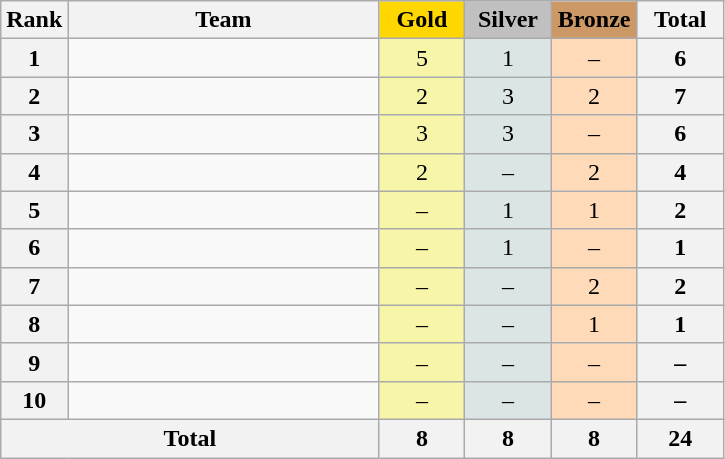<table class="wikitable" style="text-align:center;">
<tr>
<th>Rank</th>
<th width=200px>Team</th>
<th style="background:gold;" width=50px align=center>Gold</th>
<th style="background:silver;" width=50px align=center>Silver</th>
<th style="background:#cc9966;" width=50px align=center>Bronze</th>
<th width=50px align=center>Total</th>
</tr>
<tr>
<th>1</th>
<td align=left></td>
<td bgcolor="#F7F6A8">5</td>
<td bgcolor="#DCE5E5">1</td>
<td bgcolor="#FFDAB9">–</td>
<th>6</th>
</tr>
<tr>
<th>2</th>
<td align=left></td>
<td bgcolor="#F7F6A8">2</td>
<td bgcolor="#DCE5E5">3</td>
<td bgcolor="#FFDAB9">2</td>
<th>7</th>
</tr>
<tr>
<th>3</th>
<td align=left></td>
<td bgcolor="#F7F6A8">3</td>
<td bgcolor="#DCE5E5">3</td>
<td bgcolor="#FFDAB9">–</td>
<th>6</th>
</tr>
<tr>
<th>4</th>
<td align=left></td>
<td bgcolor="#F7F6A8">2</td>
<td bgcolor="#DCE5E5">–</td>
<td bgcolor="#FFDAB9">2</td>
<th>4</th>
</tr>
<tr>
<th>5</th>
<td align=left></td>
<td bgcolor="#F7F6A8">–</td>
<td bgcolor="#DCE5E5">1</td>
<td bgcolor="#FFDAB9">1</td>
<th>2</th>
</tr>
<tr>
<th>6</th>
<td align=left></td>
<td bgcolor="#F7F6A8">–</td>
<td bgcolor="#DCE5E5">1</td>
<td bgcolor="#FFDAB9">–</td>
<th>1</th>
</tr>
<tr>
<th>7</th>
<td align=left></td>
<td bgcolor="#F7F6A8">–</td>
<td bgcolor="#DCE5E5">–</td>
<td bgcolor="#FFDAB9">2</td>
<th>2</th>
</tr>
<tr>
<th>8</th>
<td align=left></td>
<td bgcolor="#F7F6A8">–</td>
<td bgcolor="#DCE5E5">–</td>
<td bgcolor="#FFDAB9">1</td>
<th>1</th>
</tr>
<tr>
<th>9</th>
<td align=left></td>
<td bgcolor="#F7F6A8">–</td>
<td bgcolor="#DCE5E5">–</td>
<td bgcolor="#FFDAB9">–</td>
<th>–</th>
</tr>
<tr>
<th>10</th>
<td align=left></td>
<td bgcolor="#F7F6A8">–</td>
<td bgcolor="#DCE5E5">–</td>
<td bgcolor="#FFDAB9">–</td>
<th>–</th>
</tr>
<tr>
<th colspan=2>Total</th>
<th>8</th>
<th>8</th>
<th>8</th>
<th>24</th>
</tr>
</table>
